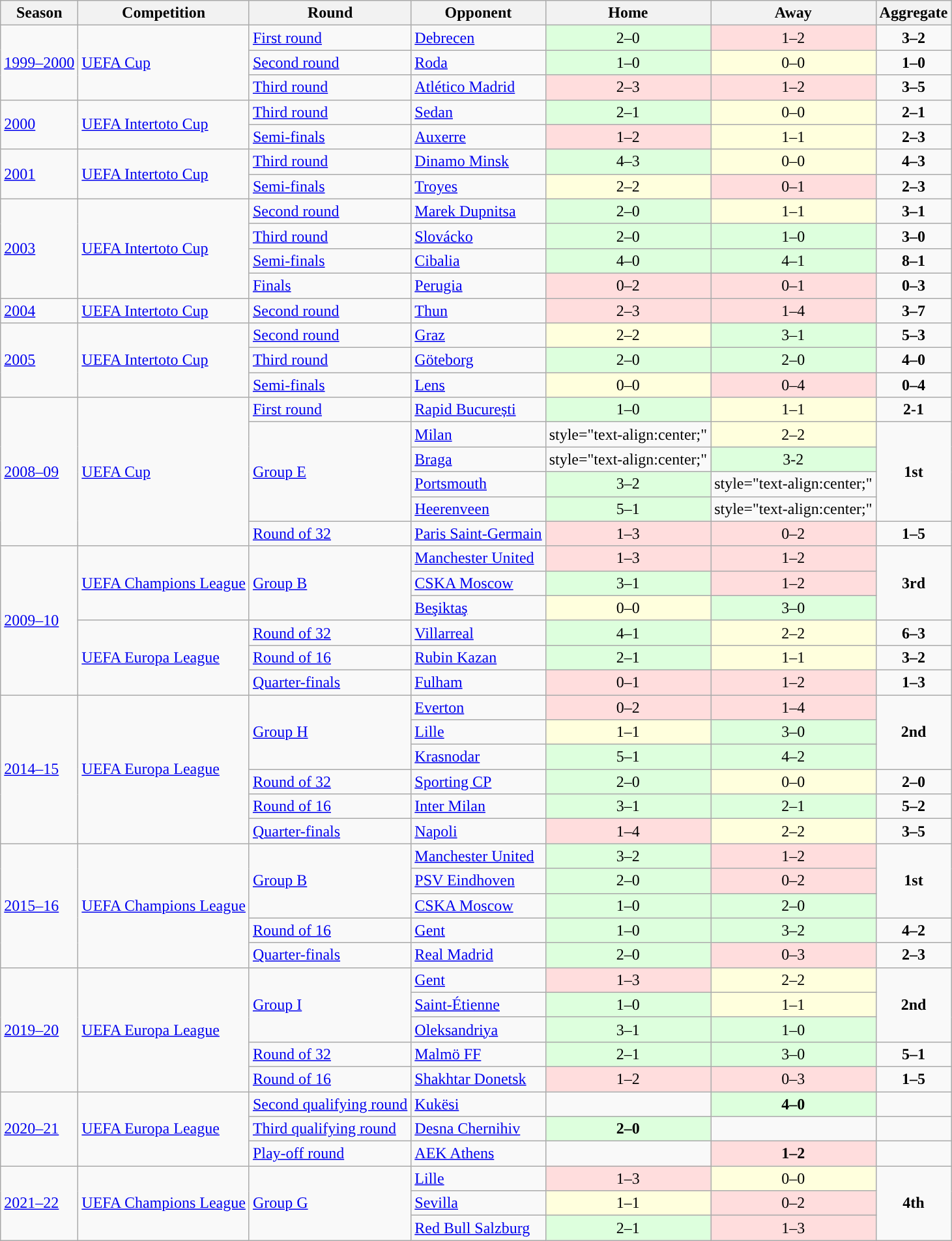<table class="wikitable">
<tr>
<th>Season</th>
<th>Competition</th>
<th>Round</th>
<th>Opponent</th>
<th>Home</th>
<th>Away</th>
<th>Aggregate</th>
</tr>
<tr>
<td rowspan="3"><a href='#'>1999–2000</a></td>
<td rowspan="3"><a href='#'>UEFA Cup</a></td>
<td><a href='#'>First round</a></td>
<td> <a href='#'>Debrecen</a></td>
<td style="text-align:center; background:#dfd;">2–0</td>
<td style="text-align:center; background:#fdd;">1–2</td>
<td style="text-align:center;"><strong>3–2</strong></td>
</tr>
<tr>
<td><a href='#'>Second round</a></td>
<td> <a href='#'>Roda</a></td>
<td style="text-align:center; background:#dfd;">1–0</td>
<td style="text-align:center; background:#ffd;">0–0</td>
<td style="text-align:center;"><strong>1–0</strong></td>
</tr>
<tr>
<td><a href='#'>Third round</a></td>
<td> <a href='#'>Atlético Madrid</a></td>
<td style="text-align:center; background:#fdd;">2–3</td>
<td style="text-align:center; background:#fdd;">1–2</td>
<td style="text-align:center;"><strong>3–5</strong></td>
</tr>
<tr>
<td rowspan="2"><a href='#'>2000</a></td>
<td rowspan="2"><a href='#'>UEFA Intertoto Cup</a></td>
<td><a href='#'>Third round</a></td>
<td> <a href='#'>Sedan</a></td>
<td style="text-align:center; background:#dfd;">2–1</td>
<td style="text-align:center; background:#ffd;">0–0</td>
<td style="text-align:center;"><strong>2–1</strong></td>
</tr>
<tr>
<td><a href='#'>Semi-finals</a></td>
<td> <a href='#'>Auxerre</a></td>
<td style="text-align:center; background:#fdd;">1–2 </td>
<td style="text-align:center; background:#ffd;">1–1</td>
<td style="text-align:center;"><strong>2–3</strong></td>
</tr>
<tr>
<td rowspan="2"><a href='#'>2001</a></td>
<td rowspan="2"><a href='#'>UEFA Intertoto Cup</a></td>
<td><a href='#'>Third round</a></td>
<td> <a href='#'>Dinamo Minsk</a></td>
<td style="text-align:center; background:#dfd;">4–3</td>
<td style="text-align:center; background:#ffd;">0–0</td>
<td style="text-align:center;"><strong>4–3</strong></td>
</tr>
<tr>
<td><a href='#'>Semi-finals</a></td>
<td> <a href='#'>Troyes</a></td>
<td style="text-align:center; background:#ffd;">2–2</td>
<td style="text-align:center; background:#fdd;">0–1</td>
<td style="text-align:center;"><strong>2–3</strong></td>
</tr>
<tr>
<td rowspan="4"><a href='#'>2003</a></td>
<td rowspan="4"><a href='#'>UEFA Intertoto Cup</a></td>
<td><a href='#'>Second round</a></td>
<td> <a href='#'>Marek Dupnitsa</a></td>
<td style="text-align:center; background:#dfd;">2–0</td>
<td style="text-align:center; background:#ffd;">1–1</td>
<td style="text-align:center;"><strong>3–1</strong></td>
</tr>
<tr>
<td><a href='#'>Third round</a></td>
<td> <a href='#'>Slovácko</a></td>
<td style="text-align:center; background:#dfd;">2–0</td>
<td style="text-align:center; background:#dfd;">1–0</td>
<td style="text-align:center;"><strong>3–0</strong></td>
</tr>
<tr>
<td><a href='#'>Semi-finals</a></td>
<td> <a href='#'>Cibalia</a></td>
<td style="text-align:center; background:#dfd;">4–0</td>
<td style="text-align:center; background:#dfd;">4–1</td>
<td style="text-align:center;"><strong>8–1</strong></td>
</tr>
<tr>
<td><a href='#'>Finals</a></td>
<td> <a href='#'>Perugia</a></td>
<td style="text-align:center; background:#fdd;">0–2</td>
<td style="text-align:center; background:#fdd;">0–1</td>
<td style="text-align:center;"><strong>0–3</strong></td>
</tr>
<tr>
<td><a href='#'>2004</a></td>
<td><a href='#'>UEFA Intertoto Cup</a></td>
<td><a href='#'>Second round</a></td>
<td> <a href='#'>Thun</a></td>
<td style="text-align:center; background:#fdd;">2–3</td>
<td style="text-align:center; background:#fdd;">1–4</td>
<td style="text-align:center;"><strong>3–7</strong></td>
</tr>
<tr>
<td rowspan="3"><a href='#'>2005</a></td>
<td rowspan="3"><a href='#'>UEFA Intertoto Cup</a></td>
<td><a href='#'>Second round</a></td>
<td> <a href='#'>Graz</a></td>
<td style="text-align:center; background:#ffd;">2–2</td>
<td style="text-align:center; background:#dfd;">3–1</td>
<td style="text-align:center;"><strong>5–3</strong></td>
</tr>
<tr>
<td><a href='#'>Third round</a></td>
<td> <a href='#'>Göteborg</a></td>
<td style="text-align:center; background:#dfd;">2–0</td>
<td style="text-align:center; background:#dfd;">2–0</td>
<td style="text-align:center;"><strong>4–0</strong></td>
</tr>
<tr>
<td><a href='#'>Semi-finals</a></td>
<td> <a href='#'>Lens</a></td>
<td style="text-align:center; background:#ffd;">0–0</td>
<td style="text-align:center; background:#fdd;">0–4</td>
<td style="text-align:center;"><strong>0–4</strong></td>
</tr>
<tr>
<td rowspan="6"><a href='#'>2008–09</a></td>
<td rowspan="6"><a href='#'>UEFA Cup</a></td>
<td><a href='#'>First round</a></td>
<td> <a href='#'>Rapid București</a></td>
<td style="text-align:center; background:#dfd;">1–0</td>
<td style="text-align:center; background:#ffd;">1–1</td>
<td style="text-align:center;"><strong>2-1</strong></td>
</tr>
<tr>
<td rowspan="4"><a href='#'>Group E</a></td>
<td> <a href='#'>Milan</a></td>
<td>style="text-align:center;" </td>
<td style="text-align:center; background:#ffd;">2–2</td>
<td rowspan="4" style="text-align:center;"><strong>1st</strong></td>
</tr>
<tr>
<td> <a href='#'>Braga</a></td>
<td>style="text-align:center;" </td>
<td style="text-align:center; background:#dfd;">3-2</td>
</tr>
<tr>
<td> <a href='#'>Portsmouth</a></td>
<td style="text-align:center; background:#dfd;">3–2</td>
<td>style="text-align:center;" </td>
</tr>
<tr>
<td> <a href='#'>Heerenveen</a></td>
<td style="text-align:center; background:#dfd;">5–1</td>
<td>style="text-align:center;" </td>
</tr>
<tr>
<td style="background-color:"><a href='#'>Round of 32</a></td>
<td> <a href='#'>Paris Saint-Germain</a></td>
<td style="text-align:center; background:#fdd;">1–3</td>
<td style="text-align:center; background:#fdd;">0–2</td>
<td style="text-align:center;"><strong>1–5</strong></td>
</tr>
<tr>
<td rowspan="6"><a href='#'>2009–10</a></td>
<td rowspan="3"><a href='#'>UEFA Champions League</a></td>
<td rowspan="3"><a href='#'>Group B</a></td>
<td> <a href='#'>Manchester United</a></td>
<td style="text-align:center; background:#fdd;">1–3</td>
<td style="text-align:center; background:#fdd;">1–2</td>
<td rowspan="3" align="center"><strong>3rd</strong></td>
</tr>
<tr>
<td> <a href='#'>CSKA Moscow</a></td>
<td style="text-align:center; background:#dfd;">3–1</td>
<td style="text-align:center; background:#fdd;">1–2</td>
</tr>
<tr>
<td> <a href='#'>Beşiktaş</a></td>
<td style="text-align:center; background:#ffd;">0–0</td>
<td style="text-align:center; background:#dfd;">3–0</td>
</tr>
<tr>
<td rowspan="3"><a href='#'>UEFA Europa League</a></td>
<td><a href='#'>Round of 32</a></td>
<td> <a href='#'>Villarreal</a></td>
<td style="text-align:center; background:#dfd;">4–1</td>
<td style="text-align:center; background:#ffd;">2–2</td>
<td style="text-align:center;"><strong>6–3</strong></td>
</tr>
<tr>
<td><a href='#'>Round of 16</a></td>
<td> <a href='#'>Rubin Kazan</a></td>
<td style="text-align:center; background:#dfd;">2–1 </td>
<td style="text-align:center; background:#ffd;">1–1</td>
<td style="text-align:center;"><strong>3–2</strong></td>
</tr>
<tr>
<td><a href='#'>Quarter-finals</a></td>
<td> <a href='#'>Fulham</a></td>
<td style="text-align:center; background:#fdd;">0–1</td>
<td style="text-align:center; background:#fdd;">1–2</td>
<td style="text-align:center;"><strong>1–3</strong></td>
</tr>
<tr>
<td rowspan="6"><a href='#'>2014–15</a></td>
<td rowspan="6"><a href='#'>UEFA Europa League</a></td>
<td rowspan="3"><a href='#'>Group H</a></td>
<td> <a href='#'>Everton</a></td>
<td style="text-align:center; background:#fdd;">0–2</td>
<td style="text-align:center; background:#fdd;">1–4</td>
<td rowspan="3" align="center"><strong>2nd</strong></td>
</tr>
<tr>
<td> <a href='#'>Lille</a></td>
<td style="text-align:center; background:#ffd;">1–1</td>
<td style="text-align:center; background:#dfd;">3–0</td>
</tr>
<tr>
<td> <a href='#'>Krasnodar</a></td>
<td style="text-align:center; background:#dfd;">5–1</td>
<td style="text-align:center; background:#dfd;">4–2</td>
</tr>
<tr>
<td><a href='#'>Round of 32</a></td>
<td> <a href='#'>Sporting CP</a></td>
<td style="text-align:center; background:#dfd;">2–0</td>
<td style="text-align:center; background:#ffd;">0–0</td>
<td style="text-align:center;"><strong>2–0</strong></td>
</tr>
<tr>
<td><a href='#'>Round of 16</a></td>
<td> <a href='#'>Inter Milan</a></td>
<td style="text-align:center; background:#dfd;">3–1</td>
<td style="text-align:center; background:#dfd;">2–1</td>
<td style="text-align:center;"><strong>5–2</strong></td>
</tr>
<tr>
<td><a href='#'>Quarter-finals</a></td>
<td> <a href='#'>Napoli</a></td>
<td style="text-align:center; background:#fdd;">1–4</td>
<td style="text-align:center; background:#ffd;">2–2</td>
<td style="text-align:center;"><strong>3–5</strong></td>
</tr>
<tr>
<td rowspan="5"><a href='#'>2015–16</a></td>
<td rowspan="5"><a href='#'>UEFA Champions League</a></td>
<td rowspan="3"><a href='#'>Group B</a></td>
<td> <a href='#'>Manchester United</a></td>
<td style="text-align:center; background:#dfd;">3–2</td>
<td style="text-align:center; background:#fdd;">1–2</td>
<td rowspan="3" align="center"><strong>1st</strong></td>
</tr>
<tr>
<td> <a href='#'>PSV Eindhoven</a></td>
<td style="text-align:center; background:#dfd;">2–0</td>
<td style="text-align:center; background:#fdd;">0–2</td>
</tr>
<tr>
<td> <a href='#'>CSKA Moscow</a></td>
<td style="text-align:center; background:#dfd;">1–0</td>
<td style="text-align:center; background:#dfd;">2–0</td>
</tr>
<tr>
<td><a href='#'>Round of 16</a></td>
<td> <a href='#'>Gent</a></td>
<td style="text-align:center; background:#dfd;">1–0</td>
<td style="text-align:center; background:#dfd;">3–2</td>
<td style="text-align:center;"><strong>4–2</strong></td>
</tr>
<tr>
<td><a href='#'>Quarter-finals</a></td>
<td> <a href='#'>Real Madrid</a></td>
<td style="text-align:center; background:#dfd;">2–0</td>
<td style="text-align:center; background:#fdd;">0–3</td>
<td style="text-align:center;"><strong>2–3</strong></td>
</tr>
<tr>
<td rowspan="5"><a href='#'>2019–20</a></td>
<td rowspan="5"><a href='#'>UEFA Europa League</a></td>
<td rowspan="3"><a href='#'>Group I</a></td>
<td> <a href='#'>Gent</a></td>
<td style="text-align:center; background:#fdd;">1–3</td>
<td style="text-align:center; background:#ffd;">2–2</td>
<td rowspan="3" align="center"><strong>2nd</strong></td>
</tr>
<tr>
<td> <a href='#'>Saint-Étienne</a></td>
<td style="text-align:center; background:#dfd;">1–0</td>
<td style="text-align:center; background:#ffd;">1–1</td>
</tr>
<tr>
<td> <a href='#'>Oleksandriya</a></td>
<td style="text-align:center; background:#dfd;">3–1</td>
<td style="text-align:center; background:#dfd;">1–0</td>
</tr>
<tr>
<td><a href='#'>Round of 32</a></td>
<td> <a href='#'>Malmö FF</a></td>
<td style="text-align:center; background:#dfd;">2–1</td>
<td style="text-align:center; background:#dfd;">3–0</td>
<td style="text-align:center;"><strong>5–1</strong></td>
</tr>
<tr>
<td><a href='#'>Round of 16</a></td>
<td> <a href='#'>Shakhtar Donetsk</a></td>
<td style="text-align:center; background:#fdd;">1–2</td>
<td style="text-align:center; background:#fdd;">0–3</td>
<td style="text-align:center;"><strong>1–5</strong></td>
</tr>
<tr>
<td rowspan="3"><a href='#'>2020–21</a></td>
<td rowspan="3"><a href='#'>UEFA Europa League</a></td>
<td><a href='#'>Second qualifying round</a></td>
<td> <a href='#'>Kukësi</a></td>
<td></td>
<td style="text-align:center; background:#dfd;"><strong>4–0</strong></td>
<td></td>
</tr>
<tr>
<td><a href='#'>Third qualifying round</a></td>
<td> <a href='#'>Desna Chernihiv</a></td>
<td style="text-align:center; background:#dfd;"><strong>2–0</strong></td>
<td></td>
<td></td>
</tr>
<tr>
<td><a href='#'>Play-off round</a></td>
<td> <a href='#'>AEK Athens</a></td>
<td></td>
<td style="text-align:center; background:#fdd;"><strong>1–2</strong></td>
<td></td>
</tr>
<tr>
<td rowspan="3"><a href='#'>2021–22</a></td>
<td rowspan="3"><a href='#'>UEFA Champions League</a></td>
<td rowspan="3"><a href='#'>Group G</a></td>
<td> <a href='#'>Lille</a></td>
<td style="text-align:center; background:#fdd;">1–3</td>
<td style="text-align:center; background:#ffd;">0–0</td>
<td rowspan="3" align="center"><strong>4th</strong></td>
</tr>
<tr>
<td> <a href='#'>Sevilla</a></td>
<td style="text-align:center; background:#ffd;">1–1</td>
<td style="text-align:center; background:#fdd;">0–2</td>
</tr>
<tr>
<td> <a href='#'>Red Bull Salzburg</a></td>
<td style="text-align:center; background:#dfd;">2–1</td>
<td style="text-align:center; background:#fdd;">1–3</td>
</tr>
</table>
